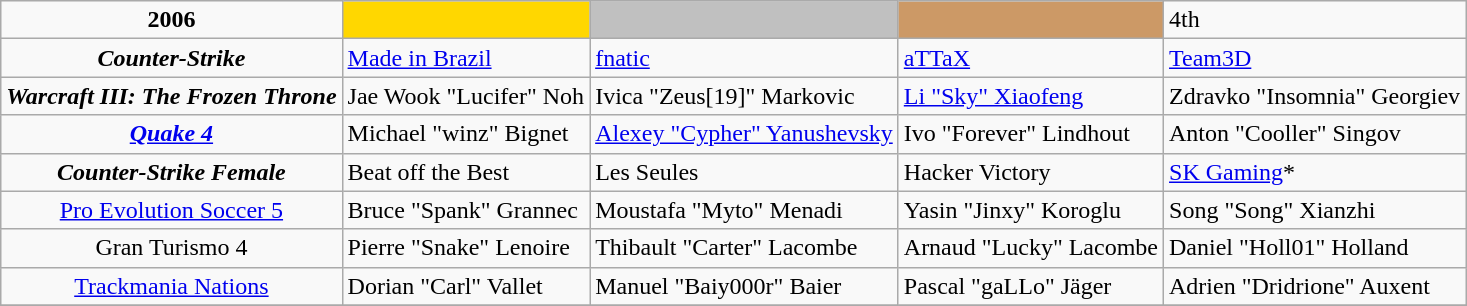<table class="wikitable" style="text-align:left">
<tr>
<td style="text-align:center"><strong>2006</strong></td>
<td style="text-align:center" bgcolor="gold"></td>
<td style="text-align:center" bgcolor="silver"></td>
<td style="text-align:center" bgcolor="CC9966"></td>
<td>4th</td>
</tr>
<tr>
<td style="text-align:center"><strong><em>Counter-Strike</em></strong></td>
<td> <a href='#'>Made in Brazil</a></td>
<td> <a href='#'>fnatic</a></td>
<td> <a href='#'>aTTaX</a></td>
<td> <a href='#'>Team3D</a></td>
</tr>
<tr>
<td style="text-align:center"><strong><em>Warcraft III: The Frozen Throne</em></strong></td>
<td> Jae Wook "Lucifer" Noh</td>
<td> Ivica "Zeus[19]" Markovic</td>
<td> <a href='#'>Li "Sky" Xiaofeng</a></td>
<td> Zdravko "Insomnia" Georgiev</td>
</tr>
<tr>
<td style="text-align:center"><strong><em><a href='#'>Quake 4</a></em></strong></td>
<td> Michael "winz" Bignet</td>
<td> <a href='#'>Alexey "Cypher" Yanushevsky</a></td>
<td> Ivo "Forever" Lindhout</td>
<td> Anton "Cooller" Singov</td>
</tr>
<tr>
<td style="text-align:center"><strong><em>Counter-Strike<em> Female<strong></td>
<td> Beat off the Best</td>
<td> Les Seules</td>
<td> Hacker Victory</td>
<td> <a href='#'>SK Gaming</a>*</td>
</tr>
<tr>
<td style="text-align:center"></em></strong><a href='#'>Pro Evolution Soccer 5</a><strong><em></td>
<td> Bruce "Spank" Grannec</td>
<td> Moustafa "Myto" Menadi</td>
<td> Yasin "Jinxy" Koroglu</td>
<td> Song "Song" Xianzhi</td>
</tr>
<tr>
<td style="text-align:center"></em></strong>Gran Turismo 4<strong><em></td>
<td> Pierre "Snake" Lenoire</td>
<td> Thibault "Carter" Lacombe</td>
<td> Arnaud "Lucky" Lacombe</td>
<td> Daniel "Holl01" Holland</td>
</tr>
<tr>
<td style="text-align:center"></em></strong><a href='#'>Trackmania Nations</a><strong><em></td>
<td> Dorian "Carl" Vallet</td>
<td> Manuel "Baiy000r" Baier</td>
<td> Pascal "gaLLo" Jäger</td>
<td> Adrien "Dridrione" Auxent</td>
</tr>
<tr>
</tr>
</table>
